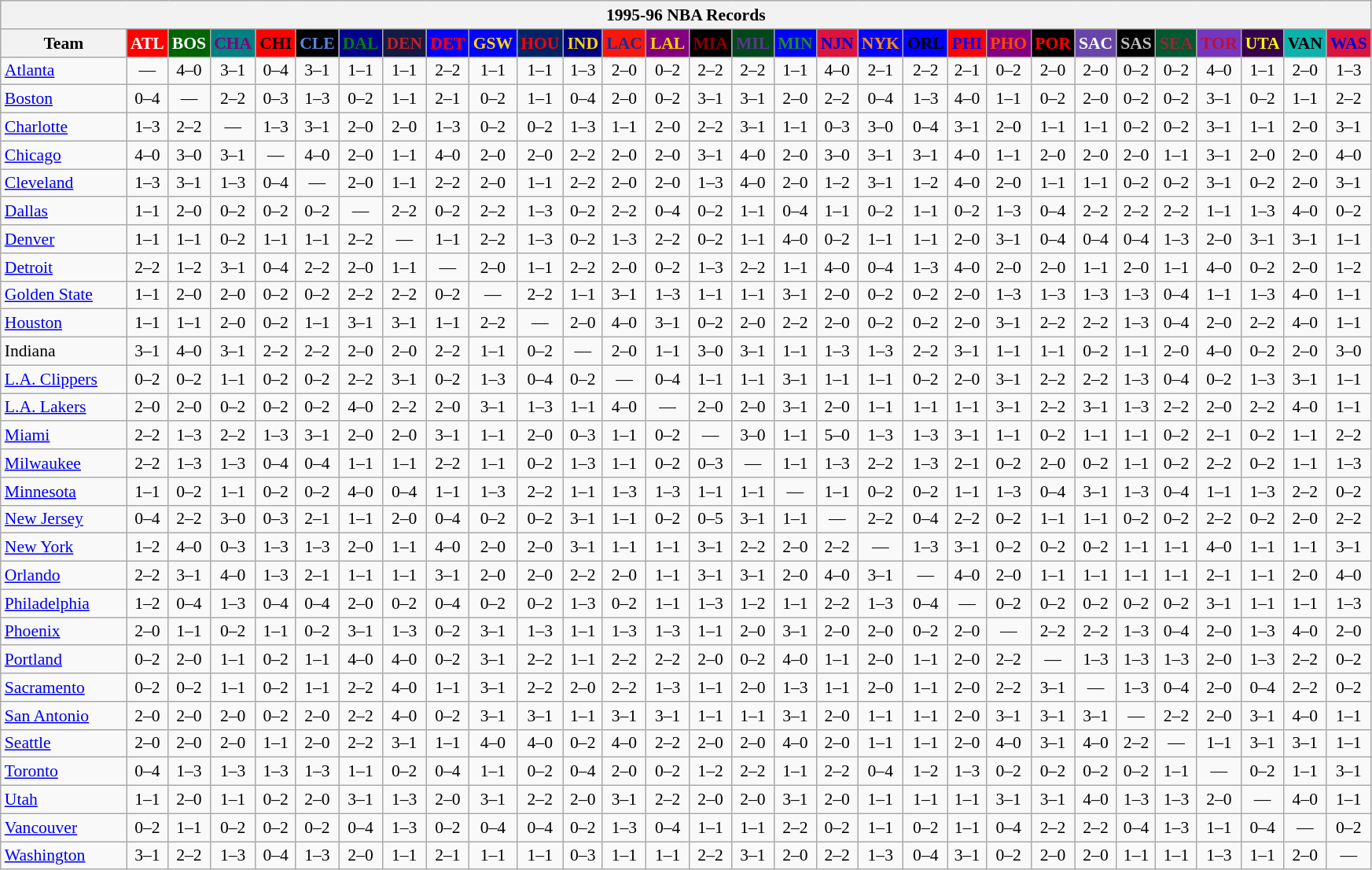<table class="wikitable" style="font-size:90%; text-align:center;">
<tr>
<th colspan=30>1995-96 NBA Records</th>
</tr>
<tr>
<th width=100>Team</th>
<th style="background:#FF0000;color:#FFFFFF;width=35">ATL</th>
<th style="background:#006400;color:#FFFFFF;width=35">BOS</th>
<th style="background:#008080;color:#800080;width=35">CHA</th>
<th style="background:#FF0000;color:#000000;width=35">CHI</th>
<th style="background:#000000;color:#5787DC;width=35">CLE</th>
<th style="background:#00008B;color:#008000;width=35">DAL</th>
<th style="background:#141A44;color:#BC2224;width=35">DEN</th>
<th style="background:#0000FF;color:#FF0000;width=35">DET</th>
<th style="background:#0000FF;color:#FFD700;width=35">GSW</th>
<th style="background:#002366;color:#FF0000;width=35">HOU</th>
<th style="background:#000080;color:#FFD700;width=35">IND</th>
<th style="background:#F9160D;color:#1A2E8B;width=35">LAC</th>
<th style="background:#800080;color:#FFD700;width=35">LAL</th>
<th style="background:#000000;color:#8B0000;width=35">MIA</th>
<th style="background:#00471B;color:#5C378A;width=35">MIL</th>
<th style="background:#0000FF;color:#228B22;width=35">MIN</th>
<th style="background:#DC143C;color:#0000CD;width=35">NJN</th>
<th style="background:#0000FF;color:#FF8C00;width=35">NYK</th>
<th style="background:#0000FF;color:#000000;width=35">ORL</th>
<th style="background:#FF0000;color:#0000FF;width=35">PHI</th>
<th style="background:#800080;color:#FF4500;width=35">PHO</th>
<th style="background:#000000;color:#FF0000;width=35">POR</th>
<th style="background:#6846A8;color:#FFFFFF;width=35">SAC</th>
<th style="background:#000000;color:#C0C0C0;width=35">SAS</th>
<th style="background:#005831;color:#992634;width=35">SEA</th>
<th style="background:#7436BF;color:#BE0F34;width=35">TOR</th>
<th style="background:#36004A;color:#FFFF00;width=35">UTA</th>
<th style="background:#0CB2AC;color:#000000;width=35">VAN</th>
<th style="background:#DC143C;color:#0000CD;width=35">WAS</th>
</tr>
<tr>
<td style="text-align:left;"><a href='#'>Atlanta</a></td>
<td>—</td>
<td>4–0</td>
<td>3–1</td>
<td>0–4</td>
<td>3–1</td>
<td>1–1</td>
<td>1–1</td>
<td>2–2</td>
<td>1–1</td>
<td>1–1</td>
<td>1–3</td>
<td>2–0</td>
<td>0–2</td>
<td>2–2</td>
<td>2–2</td>
<td>1–1</td>
<td>4–0</td>
<td>2–1</td>
<td>2–2</td>
<td>2–1</td>
<td>0–2</td>
<td>2–0</td>
<td>2–0</td>
<td>0–2</td>
<td>0–2</td>
<td>4–0</td>
<td>1–1</td>
<td>2–0</td>
<td>1–3</td>
</tr>
<tr>
<td style="text-align:left;"><a href='#'>Boston</a></td>
<td>0–4</td>
<td>—</td>
<td>2–2</td>
<td>0–3</td>
<td>1–3</td>
<td>0–2</td>
<td>1–1</td>
<td>2–1</td>
<td>0–2</td>
<td>1–1</td>
<td>0–4</td>
<td>2–0</td>
<td>0–2</td>
<td>3–1</td>
<td>3–1</td>
<td>2–0</td>
<td>2–2</td>
<td>0–4</td>
<td>1–3</td>
<td>4–0</td>
<td>1–1</td>
<td>0–2</td>
<td>2–0</td>
<td>0–2</td>
<td>0–2</td>
<td>3–1</td>
<td>0–2</td>
<td>1–1</td>
<td>2–2</td>
</tr>
<tr>
<td style="text-align:left;"><a href='#'>Charlotte</a></td>
<td>1–3</td>
<td>2–2</td>
<td>—</td>
<td>1–3</td>
<td>3–1</td>
<td>2–0</td>
<td>2–0</td>
<td>1–3</td>
<td>0–2</td>
<td>0–2</td>
<td>1–3</td>
<td>1–1</td>
<td>2–0</td>
<td>2–2</td>
<td>3–1</td>
<td>1–1</td>
<td>0–3</td>
<td>3–0</td>
<td>0–4</td>
<td>3–1</td>
<td>2–0</td>
<td>1–1</td>
<td>1–1</td>
<td>0–2</td>
<td>0–2</td>
<td>3–1</td>
<td>1–1</td>
<td>2–0</td>
<td>3–1</td>
</tr>
<tr>
<td style="text-align:left;"><a href='#'>Chicago</a></td>
<td>4–0</td>
<td>3–0</td>
<td>3–1</td>
<td>—</td>
<td>4–0</td>
<td>2–0</td>
<td>1–1</td>
<td>4–0</td>
<td>2–0</td>
<td>2–0</td>
<td>2–2</td>
<td>2–0</td>
<td>2–0</td>
<td>3–1</td>
<td>4–0</td>
<td>2–0</td>
<td>3–0</td>
<td>3–1</td>
<td>3–1</td>
<td>4–0</td>
<td>1–1</td>
<td>2–0</td>
<td>2–0</td>
<td>2–0</td>
<td>1–1</td>
<td>3–1</td>
<td>2–0</td>
<td>2–0</td>
<td>4–0</td>
</tr>
<tr>
<td style="text-align:left;"><a href='#'>Cleveland</a></td>
<td>1–3</td>
<td>3–1</td>
<td>1–3</td>
<td>0–4</td>
<td>—</td>
<td>2–0</td>
<td>1–1</td>
<td>2–2</td>
<td>2–0</td>
<td>1–1</td>
<td>2–2</td>
<td>2–0</td>
<td>2–0</td>
<td>1–3</td>
<td>4–0</td>
<td>2–0</td>
<td>1–2</td>
<td>3–1</td>
<td>1–2</td>
<td>4–0</td>
<td>2–0</td>
<td>1–1</td>
<td>1–1</td>
<td>0–2</td>
<td>0–2</td>
<td>3–1</td>
<td>0–2</td>
<td>2–0</td>
<td>3–1</td>
</tr>
<tr>
<td style="text-align:left;"><a href='#'>Dallas</a></td>
<td>1–1</td>
<td>2–0</td>
<td>0–2</td>
<td>0–2</td>
<td>0–2</td>
<td>—</td>
<td>2–2</td>
<td>0–2</td>
<td>2–2</td>
<td>1–3</td>
<td>0–2</td>
<td>2–2</td>
<td>0–4</td>
<td>0–2</td>
<td>1–1</td>
<td>0–4</td>
<td>1–1</td>
<td>0–2</td>
<td>1–1</td>
<td>0–2</td>
<td>1–3</td>
<td>0–4</td>
<td>2–2</td>
<td>2–2</td>
<td>2–2</td>
<td>1–1</td>
<td>1–3</td>
<td>4–0</td>
<td>0–2</td>
</tr>
<tr>
<td style="text-align:left;"><a href='#'>Denver</a></td>
<td>1–1</td>
<td>1–1</td>
<td>0–2</td>
<td>1–1</td>
<td>1–1</td>
<td>2–2</td>
<td>—</td>
<td>1–1</td>
<td>2–2</td>
<td>1–3</td>
<td>0–2</td>
<td>1–3</td>
<td>2–2</td>
<td>0–2</td>
<td>1–1</td>
<td>4–0</td>
<td>0–2</td>
<td>1–1</td>
<td>1–1</td>
<td>2–0</td>
<td>3–1</td>
<td>0–4</td>
<td>0–4</td>
<td>0–4</td>
<td>1–3</td>
<td>2–0</td>
<td>3–1</td>
<td>3–1</td>
<td>1–1</td>
</tr>
<tr>
<td style="text-align:left;"><a href='#'>Detroit</a></td>
<td>2–2</td>
<td>1–2</td>
<td>3–1</td>
<td>0–4</td>
<td>2–2</td>
<td>2–0</td>
<td>1–1</td>
<td>—</td>
<td>2–0</td>
<td>1–1</td>
<td>2–2</td>
<td>2–0</td>
<td>0–2</td>
<td>1–3</td>
<td>2–2</td>
<td>1–1</td>
<td>4–0</td>
<td>0–4</td>
<td>1–3</td>
<td>4–0</td>
<td>2–0</td>
<td>2–0</td>
<td>1–1</td>
<td>2–0</td>
<td>1–1</td>
<td>4–0</td>
<td>0–2</td>
<td>2–0</td>
<td>1–2</td>
</tr>
<tr>
<td style="text-align:left;"><a href='#'>Golden State</a></td>
<td>1–1</td>
<td>2–0</td>
<td>2–0</td>
<td>0–2</td>
<td>0–2</td>
<td>2–2</td>
<td>2–2</td>
<td>0–2</td>
<td>—</td>
<td>2–2</td>
<td>1–1</td>
<td>3–1</td>
<td>1–3</td>
<td>1–1</td>
<td>1–1</td>
<td>3–1</td>
<td>2–0</td>
<td>0–2</td>
<td>0–2</td>
<td>2–0</td>
<td>1–3</td>
<td>1–3</td>
<td>1–3</td>
<td>1–3</td>
<td>0–4</td>
<td>1–1</td>
<td>1–3</td>
<td>4–0</td>
<td>1–1</td>
</tr>
<tr>
<td style="text-align:left;"><a href='#'>Houston</a></td>
<td>1–1</td>
<td>1–1</td>
<td>2–0</td>
<td>0–2</td>
<td>1–1</td>
<td>3–1</td>
<td>3–1</td>
<td>1–1</td>
<td>2–2</td>
<td>—</td>
<td>2–0</td>
<td>4–0</td>
<td>3–1</td>
<td>0–2</td>
<td>2–0</td>
<td>2–2</td>
<td>2–0</td>
<td>0–2</td>
<td>0–2</td>
<td>2–0</td>
<td>3–1</td>
<td>2–2</td>
<td>2–2</td>
<td>1–3</td>
<td>0–4</td>
<td>2–0</td>
<td>2–2</td>
<td>4–0</td>
<td>1–1</td>
</tr>
<tr>
<td style="text-align:left;">Indiana</td>
<td>3–1</td>
<td>4–0</td>
<td>3–1</td>
<td>2–2</td>
<td>2–2</td>
<td>2–0</td>
<td>2–0</td>
<td>2–2</td>
<td>1–1</td>
<td>0–2</td>
<td>—</td>
<td>2–0</td>
<td>1–1</td>
<td>3–0</td>
<td>3–1</td>
<td>1–1</td>
<td>1–3</td>
<td>1–3</td>
<td>2–2</td>
<td>3–1</td>
<td>1–1</td>
<td>1–1</td>
<td>0–2</td>
<td>1–1</td>
<td>2–0</td>
<td>4–0</td>
<td>0–2</td>
<td>2–0</td>
<td>3–0</td>
</tr>
<tr>
<td style="text-align:left;"><a href='#'>L.A. Clippers</a></td>
<td>0–2</td>
<td>0–2</td>
<td>1–1</td>
<td>0–2</td>
<td>0–2</td>
<td>2–2</td>
<td>3–1</td>
<td>0–2</td>
<td>1–3</td>
<td>0–4</td>
<td>0–2</td>
<td>—</td>
<td>0–4</td>
<td>1–1</td>
<td>1–1</td>
<td>3–1</td>
<td>1–1</td>
<td>1–1</td>
<td>0–2</td>
<td>2–0</td>
<td>3–1</td>
<td>2–2</td>
<td>2–2</td>
<td>1–3</td>
<td>0–4</td>
<td>0–2</td>
<td>1–3</td>
<td>3–1</td>
<td>1–1</td>
</tr>
<tr>
<td style="text-align:left;"><a href='#'>L.A. Lakers</a></td>
<td>2–0</td>
<td>2–0</td>
<td>0–2</td>
<td>0–2</td>
<td>0–2</td>
<td>4–0</td>
<td>2–2</td>
<td>2–0</td>
<td>3–1</td>
<td>1–3</td>
<td>1–1</td>
<td>4–0</td>
<td>—</td>
<td>2–0</td>
<td>2–0</td>
<td>3–1</td>
<td>2–0</td>
<td>1–1</td>
<td>1–1</td>
<td>1–1</td>
<td>3–1</td>
<td>2–2</td>
<td>3–1</td>
<td>1–3</td>
<td>2–2</td>
<td>2–0</td>
<td>2–2</td>
<td>4–0</td>
<td>1–1</td>
</tr>
<tr>
<td style="text-align:left;"><a href='#'>Miami</a></td>
<td>2–2</td>
<td>1–3</td>
<td>2–2</td>
<td>1–3</td>
<td>3–1</td>
<td>2–0</td>
<td>2–0</td>
<td>3–1</td>
<td>1–1</td>
<td>2–0</td>
<td>0–3</td>
<td>1–1</td>
<td>0–2</td>
<td>—</td>
<td>3–0</td>
<td>1–1</td>
<td>5–0</td>
<td>1–3</td>
<td>1–3</td>
<td>3–1</td>
<td>1–1</td>
<td>0–2</td>
<td>1–1</td>
<td>1–1</td>
<td>0–2</td>
<td>2–1</td>
<td>0–2</td>
<td>1–1</td>
<td>2–2</td>
</tr>
<tr>
<td style="text-align:left;"><a href='#'>Milwaukee</a></td>
<td>2–2</td>
<td>1–3</td>
<td>1–3</td>
<td>0–4</td>
<td>0–4</td>
<td>1–1</td>
<td>1–1</td>
<td>2–2</td>
<td>1–1</td>
<td>0–2</td>
<td>1–3</td>
<td>1–1</td>
<td>0–2</td>
<td>0–3</td>
<td>—</td>
<td>1–1</td>
<td>1–3</td>
<td>2–2</td>
<td>1–3</td>
<td>2–1</td>
<td>0–2</td>
<td>2–0</td>
<td>0–2</td>
<td>1–1</td>
<td>0–2</td>
<td>2–2</td>
<td>0–2</td>
<td>1–1</td>
<td>1–3</td>
</tr>
<tr>
<td style="text-align:left;"><a href='#'>Minnesota</a></td>
<td>1–1</td>
<td>0–2</td>
<td>1–1</td>
<td>0–2</td>
<td>0–2</td>
<td>4–0</td>
<td>0–4</td>
<td>1–1</td>
<td>1–3</td>
<td>2–2</td>
<td>1–1</td>
<td>1–3</td>
<td>1–3</td>
<td>1–1</td>
<td>1–1</td>
<td>—</td>
<td>1–1</td>
<td>0–2</td>
<td>0–2</td>
<td>1–1</td>
<td>1–3</td>
<td>0–4</td>
<td>3–1</td>
<td>1–3</td>
<td>0–4</td>
<td>1–1</td>
<td>1–3</td>
<td>2–2</td>
<td>0–2</td>
</tr>
<tr>
<td style="text-align:left;"><a href='#'>New Jersey</a></td>
<td>0–4</td>
<td>2–2</td>
<td>3–0</td>
<td>0–3</td>
<td>2–1</td>
<td>1–1</td>
<td>2–0</td>
<td>0–4</td>
<td>0–2</td>
<td>0–2</td>
<td>3–1</td>
<td>1–1</td>
<td>0–2</td>
<td>0–5</td>
<td>3–1</td>
<td>1–1</td>
<td>—</td>
<td>2–2</td>
<td>0–4</td>
<td>2–2</td>
<td>0–2</td>
<td>1–1</td>
<td>1–1</td>
<td>0–2</td>
<td>0–2</td>
<td>2–2</td>
<td>0–2</td>
<td>2–0</td>
<td>2–2</td>
</tr>
<tr>
<td style="text-align:left;"><a href='#'>New York</a></td>
<td>1–2</td>
<td>4–0</td>
<td>0–3</td>
<td>1–3</td>
<td>1–3</td>
<td>2–0</td>
<td>1–1</td>
<td>4–0</td>
<td>2–0</td>
<td>2–0</td>
<td>3–1</td>
<td>1–1</td>
<td>1–1</td>
<td>3–1</td>
<td>2–2</td>
<td>2–0</td>
<td>2–2</td>
<td>—</td>
<td>1–3</td>
<td>3–1</td>
<td>0–2</td>
<td>0–2</td>
<td>0–2</td>
<td>1–1</td>
<td>1–1</td>
<td>4–0</td>
<td>1–1</td>
<td>1–1</td>
<td>3–1</td>
</tr>
<tr>
<td style="text-align:left;"><a href='#'>Orlando</a></td>
<td>2–2</td>
<td>3–1</td>
<td>4–0</td>
<td>1–3</td>
<td>2–1</td>
<td>1–1</td>
<td>1–1</td>
<td>3–1</td>
<td>2–0</td>
<td>2–0</td>
<td>2–2</td>
<td>2–0</td>
<td>1–1</td>
<td>3–1</td>
<td>3–1</td>
<td>2–0</td>
<td>4–0</td>
<td>3–1</td>
<td>—</td>
<td>4–0</td>
<td>2–0</td>
<td>1–1</td>
<td>1–1</td>
<td>1–1</td>
<td>1–1</td>
<td>2–1</td>
<td>1–1</td>
<td>2–0</td>
<td>4–0</td>
</tr>
<tr>
<td style="text-align:left;"><a href='#'>Philadelphia</a></td>
<td>1–2</td>
<td>0–4</td>
<td>1–3</td>
<td>0–4</td>
<td>0–4</td>
<td>2–0</td>
<td>0–2</td>
<td>0–4</td>
<td>0–2</td>
<td>0–2</td>
<td>1–3</td>
<td>0–2</td>
<td>1–1</td>
<td>1–3</td>
<td>1–2</td>
<td>1–1</td>
<td>2–2</td>
<td>1–3</td>
<td>0–4</td>
<td>—</td>
<td>0–2</td>
<td>0–2</td>
<td>0–2</td>
<td>0–2</td>
<td>0–2</td>
<td>3–1</td>
<td>1–1</td>
<td>1–1</td>
<td>1–3</td>
</tr>
<tr>
<td style="text-align:left;"><a href='#'>Phoenix</a></td>
<td>2–0</td>
<td>1–1</td>
<td>0–2</td>
<td>1–1</td>
<td>0–2</td>
<td>3–1</td>
<td>1–3</td>
<td>0–2</td>
<td>3–1</td>
<td>1–3</td>
<td>1–1</td>
<td>1–3</td>
<td>1–3</td>
<td>1–1</td>
<td>2–0</td>
<td>3–1</td>
<td>2–0</td>
<td>2–0</td>
<td>0–2</td>
<td>2–0</td>
<td>—</td>
<td>2–2</td>
<td>2–2</td>
<td>1–3</td>
<td>0–4</td>
<td>2–0</td>
<td>1–3</td>
<td>4–0</td>
<td>2–0</td>
</tr>
<tr>
<td style="text-align:left;"><a href='#'>Portland</a></td>
<td>0–2</td>
<td>2–0</td>
<td>1–1</td>
<td>0–2</td>
<td>1–1</td>
<td>4–0</td>
<td>4–0</td>
<td>0–2</td>
<td>3–1</td>
<td>2–2</td>
<td>1–1</td>
<td>2–2</td>
<td>2–2</td>
<td>2–0</td>
<td>0–2</td>
<td>4–0</td>
<td>1–1</td>
<td>2–0</td>
<td>1–1</td>
<td>2–0</td>
<td>2–2</td>
<td>—</td>
<td>1–3</td>
<td>1–3</td>
<td>1–3</td>
<td>2–0</td>
<td>1–3</td>
<td>2–2</td>
<td>0–2</td>
</tr>
<tr>
<td style="text-align:left;"><a href='#'>Sacramento</a></td>
<td>0–2</td>
<td>0–2</td>
<td>1–1</td>
<td>0–2</td>
<td>1–1</td>
<td>2–2</td>
<td>4–0</td>
<td>1–1</td>
<td>3–1</td>
<td>2–2</td>
<td>2–0</td>
<td>2–2</td>
<td>1–3</td>
<td>1–1</td>
<td>2–0</td>
<td>1–3</td>
<td>1–1</td>
<td>2–0</td>
<td>1–1</td>
<td>2–0</td>
<td>2–2</td>
<td>3–1</td>
<td>—</td>
<td>1–3</td>
<td>0–4</td>
<td>2–0</td>
<td>0–4</td>
<td>2–2</td>
<td>0–2</td>
</tr>
<tr>
<td style="text-align:left;"><a href='#'>San Antonio</a></td>
<td>2–0</td>
<td>2–0</td>
<td>2–0</td>
<td>0–2</td>
<td>2–0</td>
<td>2–2</td>
<td>4–0</td>
<td>0–2</td>
<td>3–1</td>
<td>3–1</td>
<td>1–1</td>
<td>3–1</td>
<td>3–1</td>
<td>1–1</td>
<td>1–1</td>
<td>3–1</td>
<td>2–0</td>
<td>1–1</td>
<td>1–1</td>
<td>2–0</td>
<td>3–1</td>
<td>3–1</td>
<td>3–1</td>
<td>—</td>
<td>2–2</td>
<td>2–0</td>
<td>3–1</td>
<td>4–0</td>
<td>1–1</td>
</tr>
<tr>
<td style="text-align:left;"><a href='#'>Seattle</a></td>
<td>2–0</td>
<td>2–0</td>
<td>2–0</td>
<td>1–1</td>
<td>2–0</td>
<td>2–2</td>
<td>3–1</td>
<td>1–1</td>
<td>4–0</td>
<td>4–0</td>
<td>0–2</td>
<td>4–0</td>
<td>2–2</td>
<td>2–0</td>
<td>2–0</td>
<td>4–0</td>
<td>2–0</td>
<td>1–1</td>
<td>1–1</td>
<td>2–0</td>
<td>4–0</td>
<td>3–1</td>
<td>4–0</td>
<td>2–2</td>
<td>—</td>
<td>1–1</td>
<td>3–1</td>
<td>3–1</td>
<td>1–1</td>
</tr>
<tr>
<td style="text-align:left;"><a href='#'>Toronto</a></td>
<td>0–4</td>
<td>1–3</td>
<td>1–3</td>
<td>1–3</td>
<td>1–3</td>
<td>1–1</td>
<td>0–2</td>
<td>0–4</td>
<td>1–1</td>
<td>0–2</td>
<td>0–4</td>
<td>2–0</td>
<td>0–2</td>
<td>1–2</td>
<td>2–2</td>
<td>1–1</td>
<td>2–2</td>
<td>0–4</td>
<td>1–2</td>
<td>1–3</td>
<td>0–2</td>
<td>0–2</td>
<td>0–2</td>
<td>0–2</td>
<td>1–1</td>
<td>—</td>
<td>0–2</td>
<td>1–1</td>
<td>3–1</td>
</tr>
<tr>
<td style="text-align:left;"><a href='#'>Utah</a></td>
<td>1–1</td>
<td>2–0</td>
<td>1–1</td>
<td>0–2</td>
<td>2–0</td>
<td>3–1</td>
<td>1–3</td>
<td>2–0</td>
<td>3–1</td>
<td>2–2</td>
<td>2–0</td>
<td>3–1</td>
<td>2–2</td>
<td>2–0</td>
<td>2–0</td>
<td>3–1</td>
<td>2–0</td>
<td>1–1</td>
<td>1–1</td>
<td>1–1</td>
<td>3–1</td>
<td>3–1</td>
<td>4–0</td>
<td>1–3</td>
<td>1–3</td>
<td>2–0</td>
<td>—</td>
<td>4–0</td>
<td>1–1</td>
</tr>
<tr>
<td style="text-align:left;"><a href='#'>Vancouver</a></td>
<td>0–2</td>
<td>1–1</td>
<td>0–2</td>
<td>0–2</td>
<td>0–2</td>
<td>0–4</td>
<td>1–3</td>
<td>0–2</td>
<td>0–4</td>
<td>0–4</td>
<td>0–2</td>
<td>1–3</td>
<td>0–4</td>
<td>1–1</td>
<td>1–1</td>
<td>2–2</td>
<td>0–2</td>
<td>1–1</td>
<td>0–2</td>
<td>1–1</td>
<td>0–4</td>
<td>2–2</td>
<td>2–2</td>
<td>0–4</td>
<td>1–3</td>
<td>1–1</td>
<td>0–4</td>
<td>—</td>
<td>0–2</td>
</tr>
<tr>
<td style="text-align:left;"><a href='#'>Washington</a></td>
<td>3–1</td>
<td>2–2</td>
<td>1–3</td>
<td>0–4</td>
<td>1–3</td>
<td>2–0</td>
<td>1–1</td>
<td>2–1</td>
<td>1–1</td>
<td>1–1</td>
<td>0–3</td>
<td>1–1</td>
<td>1–1</td>
<td>2–2</td>
<td>3–1</td>
<td>2–0</td>
<td>2–2</td>
<td>1–3</td>
<td>0–4</td>
<td>3–1</td>
<td>0–2</td>
<td>2–0</td>
<td>2–0</td>
<td>1–1</td>
<td>1–1</td>
<td>1–3</td>
<td>1–1</td>
<td>2–0</td>
<td>—</td>
</tr>
</table>
